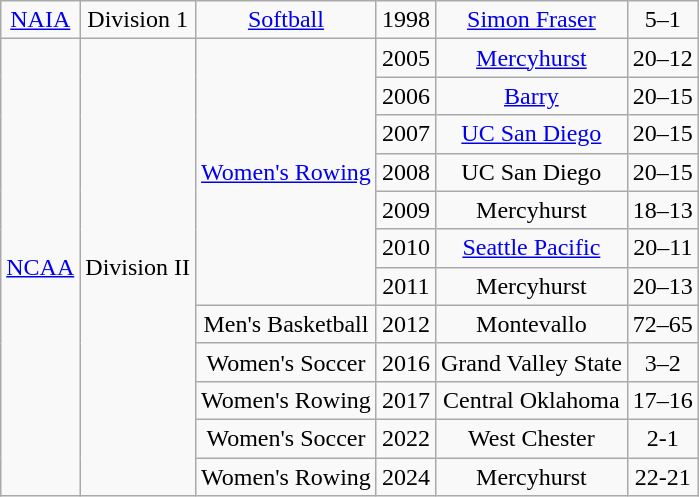<table class="wikitable" style="text-align:center">
<tr align="center">
<td><a href='#'>NAIA</a></td>
<td>Division 1</td>
<td><a href='#'>Softball</a></td>
<td>1998</td>
<td><a href='#'>Simon Fraser</a></td>
<td>5–1</td>
</tr>
<tr align = "center">
<td rowspan="12"><a href='#'>NCAA</a></td>
<td rowspan="12">Division II</td>
<td rowspan="7"><a href='#'>Women's Rowing</a></td>
<td>2005</td>
<td><a href='#'>Mercyhurst</a></td>
<td>20–12</td>
</tr>
<tr align="center">
<td>2006</td>
<td><a href='#'>Barry</a></td>
<td>20–15</td>
</tr>
<tr align="center">
<td>2007</td>
<td><a href='#'>UC San Diego</a></td>
<td>20–15</td>
</tr>
<tr align="center">
<td>2008</td>
<td>UC San Diego</td>
<td>20–15</td>
</tr>
<tr align="center">
<td>2009</td>
<td>Mercyhurst</td>
<td>18–13</td>
</tr>
<tr align="center">
<td>2010</td>
<td><a href='#'>Seattle Pacific</a></td>
<td>20–11</td>
</tr>
<tr align="center">
<td>2011</td>
<td>Mercyhurst</td>
<td>20–13</td>
</tr>
<tr align="center">
<td>Men's Basketball</td>
<td>2012</td>
<td>Montevallo</td>
<td>72–65</td>
</tr>
<tr align="center">
<td>Women's Soccer</td>
<td>2016</td>
<td>Grand Valley State</td>
<td>3–2</td>
</tr>
<tr align="center">
<td>Women's Rowing</td>
<td>2017</td>
<td>Central Oklahoma</td>
<td>17–16</td>
</tr>
<tr align="center">
<td>Women's Soccer</td>
<td>2022</td>
<td>West Chester</td>
<td>2-1</td>
</tr>
<tr align="center">
<td>Women's Rowing</td>
<td>2024</td>
<td>Mercyhurst</td>
<td>22-21</td>
</tr>
</table>
